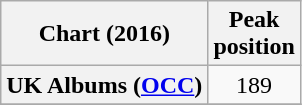<table class="wikitable sortable plainrowheaders" style="text-align:center">
<tr>
<th scope="col">Chart (2016)</th>
<th scope="col">Peak<br> position</th>
</tr>
<tr>
<th scope="row">UK Albums (<a href='#'>OCC</a>)</th>
<td>189</td>
</tr>
<tr>
</tr>
</table>
